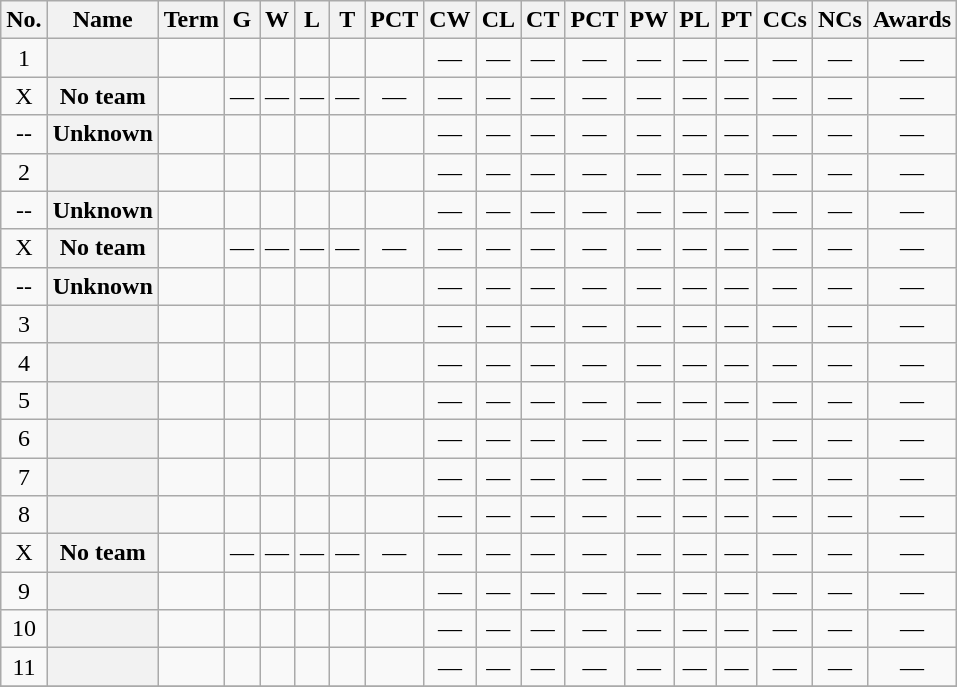<table class="wikitable sortable" style="text-align:center">
<tr>
<th scope="col" class="unsortable">No.</th>
<th scope="col">Name</th>
<th scope="col">Term</th>
<th scope="col">G</th>
<th scope="col">W</th>
<th scope="col">L</th>
<th scope="col">T</th>
<th scope="col">PCT</th>
<th scope="col">CW</th>
<th scope="col">CL</th>
<th scope="col">CT</th>
<th scope="col">PCT</th>
<th scope="col">PW</th>
<th scope="col">PL</th>
<th scope="col">PT</th>
<th scope="col">CCs</th>
<th scope="col">NCs</th>
<th scope="col" class="unsortable">Awards</th>
</tr>
<tr>
<td>1</td>
<th scope="row"></th>
<td></td>
<td></td>
<td></td>
<td></td>
<td></td>
<td></td>
<td>—</td>
<td>—</td>
<td>—</td>
<td>—</td>
<td>—</td>
<td>—</td>
<td>—</td>
<td>—</td>
<td>—</td>
<td>—</td>
</tr>
<tr>
<td>X</td>
<th scope="row">No team</th>
<td></td>
<td>—</td>
<td>—</td>
<td>—</td>
<td>—</td>
<td>—</td>
<td>—</td>
<td>—</td>
<td>—</td>
<td>—</td>
<td>—</td>
<td>—</td>
<td>—</td>
<td>—</td>
<td>—</td>
<td>—</td>
</tr>
<tr>
<td>--</td>
<th scope="row">Unknown</th>
<td></td>
<td></td>
<td></td>
<td></td>
<td></td>
<td></td>
<td>—</td>
<td>—</td>
<td>—</td>
<td>—</td>
<td>—</td>
<td>—</td>
<td>—</td>
<td>—</td>
<td>—</td>
<td>—</td>
</tr>
<tr>
<td>2</td>
<th scope="row"></th>
<td></td>
<td></td>
<td></td>
<td></td>
<td></td>
<td></td>
<td>—</td>
<td>—</td>
<td>—</td>
<td>—</td>
<td>—</td>
<td>—</td>
<td>—</td>
<td>—</td>
<td>—</td>
<td>—</td>
</tr>
<tr>
<td>--</td>
<th scope="row">Unknown</th>
<td></td>
<td></td>
<td></td>
<td></td>
<td></td>
<td></td>
<td>—</td>
<td>—</td>
<td>—</td>
<td>—</td>
<td>—</td>
<td>—</td>
<td>—</td>
<td>—</td>
<td>—</td>
<td>—</td>
</tr>
<tr>
<td>X</td>
<th scope="row">No team</th>
<td></td>
<td>—</td>
<td>—</td>
<td>—</td>
<td>—</td>
<td>—</td>
<td>—</td>
<td>—</td>
<td>—</td>
<td>—</td>
<td>—</td>
<td>—</td>
<td>—</td>
<td>—</td>
<td>—</td>
<td>—</td>
</tr>
<tr>
<td>--</td>
<th scope="row">Unknown</th>
<td></td>
<td></td>
<td></td>
<td></td>
<td></td>
<td></td>
<td>—</td>
<td>—</td>
<td>—</td>
<td>—</td>
<td>—</td>
<td>—</td>
<td>—</td>
<td>—</td>
<td>—</td>
<td>—</td>
</tr>
<tr>
<td>3</td>
<th scope="row"></th>
<td></td>
<td></td>
<td></td>
<td></td>
<td></td>
<td></td>
<td>—</td>
<td>—</td>
<td>—</td>
<td>—</td>
<td>—</td>
<td>—</td>
<td>—</td>
<td>—</td>
<td>—</td>
<td>—</td>
</tr>
<tr>
<td>4</td>
<th scope="row"></th>
<td></td>
<td></td>
<td></td>
<td></td>
<td></td>
<td></td>
<td>—</td>
<td>—</td>
<td>—</td>
<td>—</td>
<td>—</td>
<td>—</td>
<td>—</td>
<td>—</td>
<td>—</td>
<td>—</td>
</tr>
<tr>
<td>5</td>
<th scope="row"></th>
<td></td>
<td></td>
<td></td>
<td></td>
<td></td>
<td></td>
<td>—</td>
<td>—</td>
<td>—</td>
<td>—</td>
<td>—</td>
<td>—</td>
<td>—</td>
<td>—</td>
<td>—</td>
<td>—</td>
</tr>
<tr>
<td>6</td>
<th scope="row"></th>
<td></td>
<td></td>
<td></td>
<td></td>
<td></td>
<td></td>
<td>—</td>
<td>—</td>
<td>—</td>
<td>—</td>
<td>—</td>
<td>—</td>
<td>—</td>
<td>—</td>
<td>—</td>
<td>—</td>
</tr>
<tr>
<td>7</td>
<th scope="row"></th>
<td></td>
<td></td>
<td></td>
<td></td>
<td></td>
<td></td>
<td>—</td>
<td>—</td>
<td>—</td>
<td>—</td>
<td>—</td>
<td>—</td>
<td>—</td>
<td>—</td>
<td>—</td>
<td>—</td>
</tr>
<tr>
<td>8</td>
<th scope="row"></th>
<td></td>
<td></td>
<td></td>
<td></td>
<td></td>
<td></td>
<td>—</td>
<td>—</td>
<td>—</td>
<td>—</td>
<td>—</td>
<td>—</td>
<td>—</td>
<td>—</td>
<td>—</td>
<td>—</td>
</tr>
<tr>
<td>X</td>
<th scope="row">No team</th>
<td></td>
<td>—</td>
<td>—</td>
<td>—</td>
<td>—</td>
<td>—</td>
<td>—</td>
<td>—</td>
<td>—</td>
<td>—</td>
<td>—</td>
<td>—</td>
<td>—</td>
<td>—</td>
<td>—</td>
<td>—</td>
</tr>
<tr>
<td>9</td>
<th scope="row"></th>
<td></td>
<td></td>
<td></td>
<td></td>
<td></td>
<td></td>
<td>—</td>
<td>—</td>
<td>—</td>
<td>—</td>
<td>—</td>
<td>—</td>
<td>—</td>
<td>—</td>
<td>—</td>
<td>—</td>
</tr>
<tr>
<td>10</td>
<th scope="row"></th>
<td></td>
<td></td>
<td></td>
<td></td>
<td></td>
<td></td>
<td>—</td>
<td>—</td>
<td>—</td>
<td>—</td>
<td>—</td>
<td>—</td>
<td>—</td>
<td>—</td>
<td>—</td>
<td>—</td>
</tr>
<tr>
<td>11</td>
<th scope="row"></th>
<td></td>
<td></td>
<td></td>
<td></td>
<td></td>
<td></td>
<td>—</td>
<td>—</td>
<td>—</td>
<td>—</td>
<td>—</td>
<td>—</td>
<td>—</td>
<td>—</td>
<td>—</td>
<td>—</td>
</tr>
<tr>
</tr>
</table>
